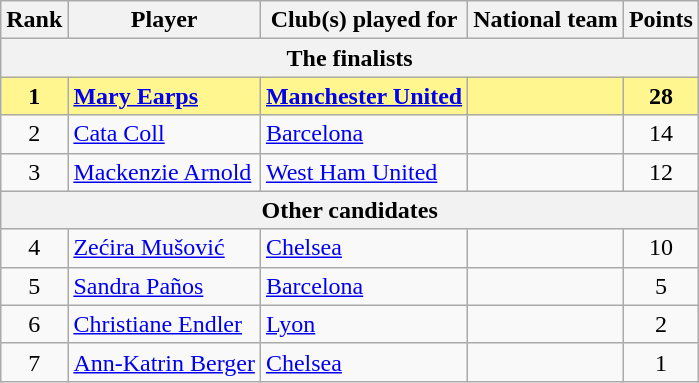<table class="wikitable plainrowheaders sortable">
<tr>
<th>Rank</th>
<th>Player</th>
<th>Club(s) played for</th>
<th>National team</th>
<th>Points</th>
</tr>
<tr>
<th colspan="5">The finalists</th>
</tr>
<tr style="background-color: #FFF68F; font-weight: bold;">
<td align="center">1</td>
<td><a href='#'>Mary Earps</a></td>
<td> <a href='#'>Manchester United</a></td>
<td></td>
<td align="center">28</td>
</tr>
<tr>
<td align="center">2</td>
<td><a href='#'>Cata Coll</a></td>
<td> <a href='#'>Barcelona</a></td>
<td></td>
<td align="center">14</td>
</tr>
<tr>
<td align="center">3</td>
<td><a href='#'>Mackenzie Arnold</a></td>
<td> <a href='#'>West Ham United</a></td>
<td></td>
<td align="center">12</td>
</tr>
<tr>
<th colspan="5">Other candidates</th>
</tr>
<tr>
<td align="center">4</td>
<td><a href='#'>Zećira Mušović</a></td>
<td> <a href='#'>Chelsea</a></td>
<td></td>
<td align="center">10</td>
</tr>
<tr>
<td align="center">5</td>
<td><a href='#'>Sandra Paños</a></td>
<td> <a href='#'>Barcelona</a></td>
<td></td>
<td align="center">5</td>
</tr>
<tr>
<td align="center">6</td>
<td><a href='#'>Christiane Endler</a></td>
<td> <a href='#'>Lyon</a></td>
<td></td>
<td align="center">2</td>
</tr>
<tr>
<td align="center">7</td>
<td><a href='#'>Ann-Katrin Berger</a></td>
<td> <a href='#'>Chelsea</a></td>
<td></td>
<td align="center">1</td>
</tr>
</table>
